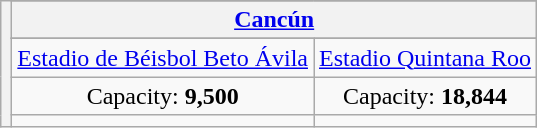<table class=wikitable style="text-align:center"">
<tr>
<th rowspan="6"></th>
</tr>
<tr>
<th colspan=2><a href='#'>Cancún</a></th>
</tr>
<tr>
</tr>
<tr>
<td><a href='#'>Estadio de Béisbol Beto Ávila</a></td>
<td><a href='#'>Estadio Quintana Roo</a></td>
</tr>
<tr>
<td>Capacity: <strong>9,500</strong></td>
<td>Capacity: <strong>18,844</strong></td>
</tr>
<tr>
<td></td>
<td></td>
</tr>
</table>
